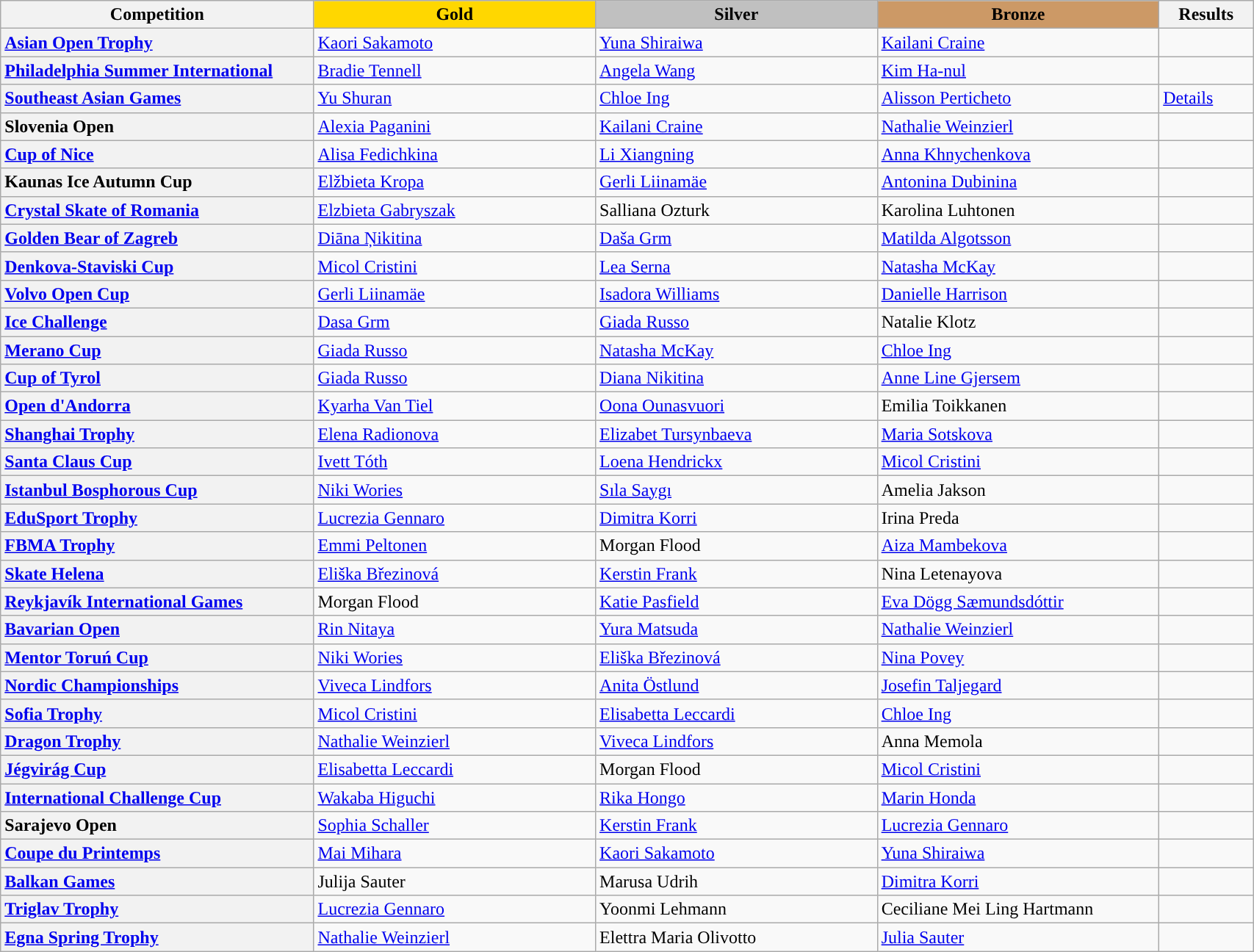<table class="wikitable unsortable" style="text-align:left; width:90%;">
<tr>
<th scope="col" style="text-align:center; width:25%;">Competition</th>
<td scope="col" style="text-align:center; width:22.5%; background:gold"><strong>Gold</strong></td>
<td scope="col" style="text-align:center; width:22.5%; background:silver"><strong>Silver</strong></td>
<td scope="col" style="text-align:center; width:22.5%; background:#c96"><strong>Bronze</strong></td>
<th scope="col" style="text-align:center; width:7.5%;">Results</th>
</tr>
<tr>
<th scope="row" style="text-align:left"> <a href='#'>Asian Open Trophy</a></th>
<td> <a href='#'>Kaori Sakamoto</a></td>
<td> <a href='#'>Yuna Shiraiwa</a></td>
<td> <a href='#'>Kailani Craine</a></td>
<td></td>
</tr>
<tr>
<th scope="row" style="text-align:left"> <a href='#'>Philadelphia Summer International</a></th>
<td> <a href='#'>Bradie Tennell</a></td>
<td> <a href='#'>Angela Wang</a></td>
<td> <a href='#'>Kim Ha-nul</a></td>
<td></td>
</tr>
<tr>
<th scope="row" style="text-align:left"> <a href='#'>Southeast Asian Games</a></th>
<td> <a href='#'>Yu Shuran</a></td>
<td> <a href='#'>Chloe Ing</a></td>
<td> <a href='#'>Alisson Perticheto</a></td>
<td><a href='#'>Details</a></td>
</tr>
<tr>
<th scope="row" style="text-align:left"> Slovenia Open</th>
<td> <a href='#'>Alexia Paganini</a></td>
<td> <a href='#'>Kailani Craine</a></td>
<td> <a href='#'>Nathalie Weinzierl</a></td>
<td></td>
</tr>
<tr>
<th scope="row" style="text-align:left"> <a href='#'>Cup of Nice</a></th>
<td> <a href='#'>Alisa Fedichkina</a></td>
<td> <a href='#'>Li Xiangning</a></td>
<td> <a href='#'>Anna Khnychenkova</a></td>
<td></td>
</tr>
<tr>
<th scope="row" style="text-align:left"> Kaunas Ice Autumn Cup</th>
<td> <a href='#'>Elžbieta Kropa</a></td>
<td> <a href='#'>Gerli Liinamäe</a></td>
<td> <a href='#'>Antonina Dubinina</a></td>
<td></td>
</tr>
<tr>
<th scope="row" style="text-align:left"> <a href='#'>Crystal Skate of Romania</a></th>
<td> <a href='#'>Elzbieta Gabryszak</a></td>
<td> Salliana Ozturk</td>
<td> Karolina Luhtonen</td>
<td></td>
</tr>
<tr>
<th scope="row" style="text-align:left"> <a href='#'>Golden Bear of Zagreb</a></th>
<td> <a href='#'>Diāna Ņikitina</a></td>
<td> <a href='#'>Daša Grm</a></td>
<td> <a href='#'>Matilda Algotsson</a></td>
<td></td>
</tr>
<tr>
<th scope="row" style="text-align:left"> <a href='#'>Denkova-Staviski Cup</a></th>
<td> <a href='#'>Micol Cristini</a></td>
<td> <a href='#'>Lea Serna</a></td>
<td> <a href='#'>Natasha McKay</a></td>
<td></td>
</tr>
<tr>
<th scope="row" style="text-align:left"> <a href='#'>Volvo Open Cup</a></th>
<td> <a href='#'>Gerli Liinamäe</a></td>
<td> <a href='#'>Isadora Williams</a></td>
<td> <a href='#'>Danielle Harrison</a></td>
<td></td>
</tr>
<tr>
<th scope="row" style="text-align:left"> <a href='#'>Ice Challenge</a></th>
<td> <a href='#'>Dasa Grm</a></td>
<td> <a href='#'>Giada Russo</a></td>
<td> Natalie Klotz</td>
<td></td>
</tr>
<tr>
<th scope="row" style="text-align:left"> <a href='#'>Merano Cup</a></th>
<td> <a href='#'>Giada Russo</a></td>
<td> <a href='#'>Natasha McKay</a></td>
<td> <a href='#'>Chloe Ing</a></td>
<td></td>
</tr>
<tr>
<th scope="row" style="text-align:left"> <a href='#'>Cup of Tyrol</a></th>
<td> <a href='#'>Giada Russo</a></td>
<td> <a href='#'>Diana Nikitina</a></td>
<td> <a href='#'>Anne Line Gjersem</a></td>
<td></td>
</tr>
<tr>
<th scope="row" style="text-align:left"> <a href='#'>Open d'Andorra</a></th>
<td> <a href='#'>Kyarha Van Tiel</a></td>
<td> <a href='#'>Oona Ounasvuori</a></td>
<td> Emilia Toikkanen</td>
<td></td>
</tr>
<tr>
<th scope="row" style="text-align:left"> <a href='#'>Shanghai Trophy</a></th>
<td> <a href='#'>Elena Radionova</a></td>
<td> <a href='#'>Elizabet Tursynbaeva</a></td>
<td> <a href='#'>Maria Sotskova</a></td>
<td></td>
</tr>
<tr>
<th scope="row" style="text-align:left"> <a href='#'>Santa Claus Cup</a></th>
<td> <a href='#'>Ivett Tóth</a></td>
<td> <a href='#'>Loena Hendrickx</a></td>
<td> <a href='#'>Micol Cristini</a></td>
<td></td>
</tr>
<tr>
<th scope="row" style="text-align:left"> <a href='#'>Istanbul Bosphorous Cup</a></th>
<td> <a href='#'>Niki Wories</a></td>
<td> <a href='#'>Sıla Saygı</a></td>
<td> Amelia Jakson</td>
<td></td>
</tr>
<tr>
<th scope="row" style="text-align:left"> <a href='#'>EduSport Trophy</a></th>
<td> <a href='#'>Lucrezia Gennaro</a></td>
<td> <a href='#'>Dimitra Korri</a></td>
<td> Irina Preda</td>
<td></td>
</tr>
<tr>
<th scope="row" style="text-align:left"> <a href='#'>FBMA Trophy</a></th>
<td> <a href='#'>Emmi Peltonen</a></td>
<td> Morgan Flood</td>
<td> <a href='#'>Aiza Mambekova</a></td>
<td></td>
</tr>
<tr>
<th scope="row" style="text-align:left"> <a href='#'>Skate Helena</a></th>
<td> <a href='#'>Eliška Březinová</a></td>
<td> <a href='#'>Kerstin Frank</a></td>
<td> Nina Letenayova</td>
<td></td>
</tr>
<tr>
<th scope="row" style="text-align:left"> <a href='#'>Reykjavík International Games</a></th>
<td> Morgan Flood</td>
<td> <a href='#'>Katie Pasfield</a></td>
<td> <a href='#'>Eva Dögg Sæmundsdóttir</a></td>
<td></td>
</tr>
<tr>
<th scope="row" style="text-align:left"> <a href='#'>Bavarian Open</a></th>
<td> <a href='#'>Rin Nitaya</a></td>
<td> <a href='#'>Yura Matsuda</a></td>
<td> <a href='#'>Nathalie Weinzierl</a></td>
<td></td>
</tr>
<tr>
<th scope="row" style="text-align:left"> <a href='#'>Mentor Toruń Cup</a></th>
<td> <a href='#'>Niki Wories</a></td>
<td> <a href='#'>Eliška Březinová</a></td>
<td> <a href='#'>Nina Povey</a></td>
<td></td>
</tr>
<tr>
<th scope="row" style="text-align:left"> <a href='#'>Nordic Championships</a></th>
<td> <a href='#'>Viveca Lindfors</a></td>
<td> <a href='#'>Anita Östlund</a></td>
<td> <a href='#'>Josefin Taljegard</a></td>
<td></td>
</tr>
<tr>
<th scope="row" style="text-align:left"> <a href='#'>Sofia Trophy</a></th>
<td> <a href='#'>Micol Cristini</a></td>
<td> <a href='#'>Elisabetta Leccardi</a></td>
<td> <a href='#'>Chloe Ing</a></td>
<td></td>
</tr>
<tr>
<th scope="row" style="text-align:left"> <a href='#'>Dragon Trophy</a></th>
<td> <a href='#'>Nathalie Weinzierl</a></td>
<td> <a href='#'>Viveca Lindfors</a></td>
<td> Anna Memola</td>
<td></td>
</tr>
<tr>
<th scope="row" style="text-align:left"> <a href='#'>Jégvirág Cup</a></th>
<td> <a href='#'>Elisabetta Leccardi</a></td>
<td> Morgan Flood</td>
<td> <a href='#'>Micol Cristini</a></td>
<td></td>
</tr>
<tr>
<th scope="row" style="text-align:left"> <a href='#'>International Challenge Cup</a></th>
<td> <a href='#'>Wakaba Higuchi</a></td>
<td> <a href='#'>Rika Hongo</a></td>
<td> <a href='#'>Marin Honda</a></td>
<td></td>
</tr>
<tr>
<th scope="row" style="text-align:left"> Sarajevo Open</th>
<td> <a href='#'>Sophia Schaller</a></td>
<td> <a href='#'>Kerstin Frank</a></td>
<td> <a href='#'>Lucrezia Gennaro</a></td>
<td></td>
</tr>
<tr>
<th scope="row" style="text-align:left"> <a href='#'>Coupe du Printemps</a></th>
<td> <a href='#'>Mai Mihara</a></td>
<td> <a href='#'>Kaori Sakamoto</a></td>
<td> <a href='#'>Yuna Shiraiwa</a></td>
<td></td>
</tr>
<tr>
<th scope="row" style="text-align:left"> <a href='#'>Balkan Games</a></th>
<td> Julija Sauter</td>
<td> Marusa Udrih</td>
<td> <a href='#'>Dimitra Korri</a></td>
<td></td>
</tr>
<tr>
<th scope="row" style="text-align:left"> <a href='#'>Triglav Trophy</a></th>
<td> <a href='#'>Lucrezia Gennaro</a></td>
<td> Yoonmi Lehmann</td>
<td> Ceciliane Mei Ling Hartmann</td>
<td></td>
</tr>
<tr>
<th scope="row" style="text-align:left"> <a href='#'>Egna Spring Trophy</a></th>
<td> <a href='#'>Nathalie Weinzierl</a></td>
<td> Elettra Maria Olivotto</td>
<td> <a href='#'>Julia Sauter</a></td>
<td></td>
</tr>
</table>
